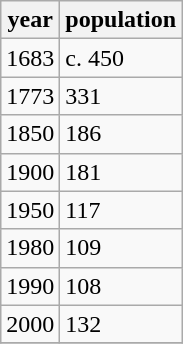<table class="wikitable">
<tr>
<th>year</th>
<th>population</th>
</tr>
<tr>
<td>1683</td>
<td>c. 450</td>
</tr>
<tr>
<td>1773</td>
<td>331</td>
</tr>
<tr>
<td>1850</td>
<td>186</td>
</tr>
<tr>
<td>1900</td>
<td>181</td>
</tr>
<tr>
<td>1950</td>
<td>117</td>
</tr>
<tr>
<td>1980</td>
<td>109</td>
</tr>
<tr>
<td>1990</td>
<td>108</td>
</tr>
<tr>
<td>2000</td>
<td>132</td>
</tr>
<tr>
</tr>
</table>
